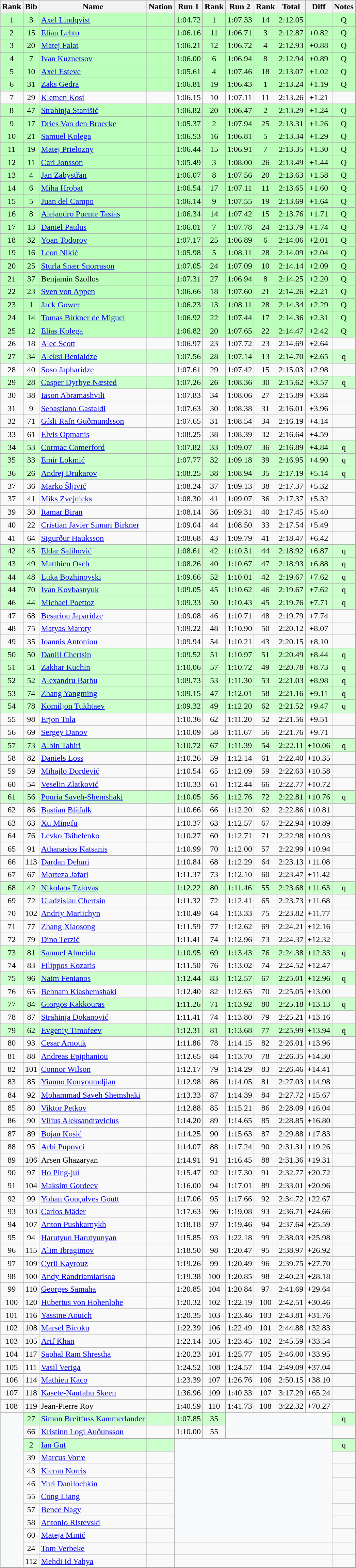<table class="wikitable sortable" style="text-align:center">
<tr>
<th>Rank</th>
<th>Bib</th>
<th>Name</th>
<th>Nation</th>
<th>Run 1</th>
<th>Rank</th>
<th>Run 2</th>
<th>Rank</th>
<th>Total</th>
<th>Diff</th>
<th>Notes</th>
</tr>
<tr bgcolor=bbffbb>
<td>1</td>
<td>3</td>
<td align=left><a href='#'>Axel Lindqvist</a></td>
<td align=left></td>
<td>1:04.72</td>
<td>1</td>
<td>1:07.33</td>
<td>14</td>
<td>2:12.05</td>
<td></td>
<td>Q</td>
</tr>
<tr bgcolor=bbffbb>
<td>2</td>
<td>15</td>
<td align=left><a href='#'>Elian Lehto</a></td>
<td align=left></td>
<td>1:06.16</td>
<td>11</td>
<td>1:06.71</td>
<td>3</td>
<td>2:12.87</td>
<td>+0.82</td>
<td>Q</td>
</tr>
<tr bgcolor=bbffbb>
<td>3</td>
<td>20</td>
<td align=left><a href='#'>Matej Falat</a></td>
<td align=left></td>
<td>1:06.21</td>
<td>12</td>
<td>1:06.72</td>
<td>4</td>
<td>2:12.93</td>
<td>+0.88</td>
<td>Q</td>
</tr>
<tr bgcolor=bbffbb>
<td>4</td>
<td>7</td>
<td align=left><a href='#'>Ivan Kuznetsov</a></td>
<td align=left></td>
<td>1:06.00</td>
<td>6</td>
<td>1:06.94</td>
<td>8</td>
<td>2:12.94</td>
<td>+0.89</td>
<td>Q</td>
</tr>
<tr bgcolor=bbffbb>
<td>5</td>
<td>10</td>
<td align=left><a href='#'>Axel Esteve</a></td>
<td align=left></td>
<td>1:05.61</td>
<td>4</td>
<td>1:07.46</td>
<td>18</td>
<td>2:13.07</td>
<td>+1.02</td>
<td>Q</td>
</tr>
<tr bgcolor=bbffbb>
<td>6</td>
<td>31</td>
<td align=left><a href='#'>Zaks Gedra</a></td>
<td align=left></td>
<td>1:06.81</td>
<td>19</td>
<td>1:06.43</td>
<td>1</td>
<td>2:13.24</td>
<td>+1.19</td>
<td>Q</td>
</tr>
<tr>
<td>7</td>
<td>29</td>
<td align=left><a href='#'>Klemen Kosi</a></td>
<td align=left></td>
<td>1:06.15</td>
<td>10</td>
<td>1:07.11</td>
<td>11</td>
<td>2:13.26</td>
<td>+1.21</td>
<td></td>
</tr>
<tr bgcolor=bbffbb>
<td>8</td>
<td>47</td>
<td align=left><a href='#'>Strahinja Stanišić</a></td>
<td align=left></td>
<td>1:06.82</td>
<td>20</td>
<td>1:06.47</td>
<td>2</td>
<td>2:13.29</td>
<td>+1.24</td>
<td>Q</td>
</tr>
<tr bgcolor=bbffbb>
<td>9</td>
<td>17</td>
<td align=left><a href='#'>Dries Van den Broecke</a></td>
<td align=left></td>
<td>1:05.37</td>
<td>2</td>
<td>1:07.94</td>
<td>25</td>
<td>2:13.31</td>
<td>+1.26</td>
<td>Q</td>
</tr>
<tr bgcolor=bbffbb>
<td>10</td>
<td>21</td>
<td align=left><a href='#'>Samuel Kolega</a></td>
<td align=left></td>
<td>1:06.53</td>
<td>16</td>
<td>1:06.81</td>
<td>5</td>
<td>2:13.34</td>
<td>+1.29</td>
<td>Q</td>
</tr>
<tr bgcolor=bbffbb>
<td>11</td>
<td>19</td>
<td align=left><a href='#'>Matej Prielozny</a></td>
<td align=left></td>
<td>1:06.44</td>
<td>15</td>
<td>1:06.91</td>
<td>7</td>
<td>2:13.35</td>
<td>+1.30</td>
<td>Q</td>
</tr>
<tr bgcolor=bbffbb>
<td>12</td>
<td>11</td>
<td align=left><a href='#'>Carl Jonsson</a></td>
<td align=left></td>
<td>1:05.49</td>
<td>3</td>
<td>1:08.00</td>
<td>26</td>
<td>2:13.49</td>
<td>+1.44</td>
<td>Q</td>
</tr>
<tr bgcolor=bbffbb>
<td>13</td>
<td>4</td>
<td align=left><a href='#'>Jan Zabystřan</a></td>
<td align=left></td>
<td>1:06.07</td>
<td>8</td>
<td>1:07.56</td>
<td>20</td>
<td>2:13.63</td>
<td>+1.58</td>
<td>Q</td>
</tr>
<tr bgcolor=bbffbb>
<td>14</td>
<td>6</td>
<td align=left><a href='#'>Miha Hrobat</a></td>
<td align=left></td>
<td>1:06.54</td>
<td>17</td>
<td>1:07.11</td>
<td>11</td>
<td>2:13.65</td>
<td>+1.60</td>
<td>Q</td>
</tr>
<tr bgcolor=bbffbb>
<td>15</td>
<td>5</td>
<td align=left><a href='#'>Juan del Campo</a></td>
<td align=left></td>
<td>1:06.14</td>
<td>9</td>
<td>1:07.55</td>
<td>19</td>
<td>2:13.69</td>
<td>+1.64</td>
<td>Q</td>
</tr>
<tr bgcolor=bbffbb>
<td>16</td>
<td>8</td>
<td align=left><a href='#'>Alejandro Puente Tasias</a></td>
<td align=left></td>
<td>1:06.34</td>
<td>14</td>
<td>1:07.42</td>
<td>15</td>
<td>2:13.76</td>
<td>+1.71</td>
<td>Q</td>
</tr>
<tr bgcolor=bbffbb>
<td>17</td>
<td>13</td>
<td align=left><a href='#'>Daniel Paulus</a></td>
<td align=left></td>
<td>1:06.01</td>
<td>7</td>
<td>1:07.78</td>
<td>24</td>
<td>2:13.79</td>
<td>+1.74</td>
<td>Q</td>
</tr>
<tr bgcolor=bbffbb>
<td>18</td>
<td>32</td>
<td align=left><a href='#'>Yoan Todorov</a></td>
<td align=left></td>
<td>1:07.17</td>
<td>25</td>
<td>1:06.89</td>
<td>6</td>
<td>2:14.06</td>
<td>+2.01</td>
<td>Q</td>
</tr>
<tr bgcolor=bbffbb>
<td>19</td>
<td>16</td>
<td align=left><a href='#'>Leon Nikić</a></td>
<td align=left></td>
<td>1:05.98</td>
<td>5</td>
<td>1:08.11</td>
<td>28</td>
<td>2:14.09</td>
<td>+2.04</td>
<td>Q</td>
</tr>
<tr bgcolor=bbffbb>
<td>20</td>
<td>25</td>
<td align=left><a href='#'>Sturla Snær Snorrason</a></td>
<td align=left></td>
<td>1:07.05</td>
<td>24</td>
<td>1:07.09</td>
<td>10</td>
<td>2:14.14</td>
<td>+2.09</td>
<td>Q</td>
</tr>
<tr bgcolor=bbffbb>
<td>21</td>
<td>37</td>
<td align=left>Benjamin Szollos</td>
<td align=left></td>
<td>1:07.31</td>
<td>27</td>
<td>1:06.94</td>
<td>8</td>
<td>2:14.25</td>
<td>+2.20</td>
<td>Q</td>
</tr>
<tr bgcolor=bbffbb>
<td>22</td>
<td>23</td>
<td align=left><a href='#'>Sven von Appen</a></td>
<td align=left></td>
<td>1:06.66</td>
<td>18</td>
<td>1:07.60</td>
<td>21</td>
<td>2:14.26</td>
<td>+2.21</td>
<td>Q</td>
</tr>
<tr bgcolor=bbffbb>
<td>23</td>
<td>1</td>
<td align=left><a href='#'>Jack Gower</a></td>
<td align=left></td>
<td>1:06.23</td>
<td>13</td>
<td>1:08.11</td>
<td>28</td>
<td>2:14.34</td>
<td>+2.29</td>
<td>Q</td>
</tr>
<tr bgcolor=bbffbb>
<td>24</td>
<td>14</td>
<td align=left><a href='#'>Tomas Birkner de Miguel</a></td>
<td align=left></td>
<td>1:06.92</td>
<td>22</td>
<td>1:07.44</td>
<td>17</td>
<td>2:14.36</td>
<td>+2.31</td>
<td>Q</td>
</tr>
<tr bgcolor=bbffbb>
<td>25</td>
<td>12</td>
<td align=left><a href='#'>Elias Kolega</a></td>
<td align=left></td>
<td>1:06.82</td>
<td>20</td>
<td>1:07.65</td>
<td>22</td>
<td>2:14.47</td>
<td>+2.42</td>
<td>Q</td>
</tr>
<tr>
<td>26</td>
<td>18</td>
<td align=left><a href='#'>Alec Scott</a></td>
<td align=left></td>
<td>1:06.97</td>
<td>23</td>
<td>1:07.72</td>
<td>23</td>
<td>2:14.69</td>
<td>+2.64</td>
<td></td>
</tr>
<tr bgcolor=ccffcc>
<td>27</td>
<td>34</td>
<td align=left><a href='#'>Aleksi Beniaidze</a></td>
<td align=left></td>
<td>1:07.56</td>
<td>28</td>
<td>1:07.14</td>
<td>13</td>
<td>2:14.70</td>
<td>+2.65</td>
<td>q</td>
</tr>
<tr>
<td>28</td>
<td>40</td>
<td align=left><a href='#'>Soso Japharidze</a></td>
<td align=left></td>
<td>1:07.61</td>
<td>29</td>
<td>1:07.42</td>
<td>15</td>
<td>2:15.03</td>
<td>+2.98</td>
<td></td>
</tr>
<tr bgcolor=ccffcc>
<td>29</td>
<td>28</td>
<td align=left><a href='#'>Casper Dyrbye Næsted</a></td>
<td align=left></td>
<td>1:07.26</td>
<td>26</td>
<td>1:08.36</td>
<td>30</td>
<td>2:15.62</td>
<td>+3.57</td>
<td>q</td>
</tr>
<tr>
<td>30</td>
<td>38</td>
<td align=left><a href='#'>Iason Abramashvili</a></td>
<td align=left></td>
<td>1:07.83</td>
<td>34</td>
<td>1:08.06</td>
<td>27</td>
<td>2:15.89</td>
<td>+3.84</td>
<td></td>
</tr>
<tr>
<td>31</td>
<td>9</td>
<td align=left><a href='#'>Sebastiano Gastaldi</a></td>
<td align=left></td>
<td>1:07.63</td>
<td>30</td>
<td>1:08.38</td>
<td>31</td>
<td>2:16.01</td>
<td>+3.96</td>
<td></td>
</tr>
<tr>
<td>32</td>
<td>71</td>
<td align=left><a href='#'>Gísli Rafn Guðmundsson</a></td>
<td align=left></td>
<td>1:07.65</td>
<td>31</td>
<td>1:08.54</td>
<td>34</td>
<td>2:16.19</td>
<td>+4.14</td>
<td></td>
</tr>
<tr>
<td>33</td>
<td>61</td>
<td align=left><a href='#'>Elvis Opmanis</a></td>
<td align=left></td>
<td>1:08.25</td>
<td>38</td>
<td>1:08.39</td>
<td>32</td>
<td>2:16.64</td>
<td>+4.59</td>
<td></td>
</tr>
<tr bgcolor=ccffcc>
<td>34</td>
<td>53</td>
<td align=left><a href='#'>Cormac Comerford</a></td>
<td align=left></td>
<td>1:07.82</td>
<td>33</td>
<td>1:09.07</td>
<td>36</td>
<td>2:16.89</td>
<td>+4.84</td>
<td>q</td>
</tr>
<tr bgcolor=ccffcc>
<td>35</td>
<td>33</td>
<td align=left><a href='#'>Emir Lokmić</a></td>
<td align=left></td>
<td>1:07.77</td>
<td>32</td>
<td>1:09.18</td>
<td>39</td>
<td>2:16.95</td>
<td>+4.90</td>
<td>q</td>
</tr>
<tr bgcolor=ccffcc>
<td>36</td>
<td>26</td>
<td align=left><a href='#'>Andrej Drukarov</a></td>
<td align=left></td>
<td>1:08.25</td>
<td>38</td>
<td>1:08.94</td>
<td>35</td>
<td>2:17.19</td>
<td>+5.14</td>
<td>q</td>
</tr>
<tr>
<td>37</td>
<td>36</td>
<td align=left><a href='#'>Marko Šljivić</a></td>
<td align=left></td>
<td>1:08.24</td>
<td>37</td>
<td>1:09.13</td>
<td>38</td>
<td>2:17.37</td>
<td>+5.32</td>
<td></td>
</tr>
<tr>
<td>37</td>
<td>41</td>
<td align=left><a href='#'>Miks Zvejnieks</a></td>
<td align=left></td>
<td>1:08.30</td>
<td>41</td>
<td>1:09.07</td>
<td>36</td>
<td>2:17.37</td>
<td>+5.32</td>
<td></td>
</tr>
<tr>
<td>39</td>
<td>30</td>
<td align=left><a href='#'>Itamar Biran</a></td>
<td align=left></td>
<td>1:08.14</td>
<td>36</td>
<td>1:09.31</td>
<td>40</td>
<td>2:17.45</td>
<td>+5.40</td>
<td></td>
</tr>
<tr>
<td>40</td>
<td>22</td>
<td align=left><a href='#'>Cristian Javier Simari Birkner</a></td>
<td align=left></td>
<td>1:09.04</td>
<td>44</td>
<td>1:08.50</td>
<td>33</td>
<td>2:17.54</td>
<td>+5.49</td>
<td></td>
</tr>
<tr>
<td>41</td>
<td>64</td>
<td align=left><a href='#'>Sigurður Hauksson</a></td>
<td align=left></td>
<td>1:08.68</td>
<td>43</td>
<td>1:09.79</td>
<td>41</td>
<td>2:18.47</td>
<td>+6.42</td>
<td></td>
</tr>
<tr bgcolor=ccffcc>
<td>42</td>
<td>45</td>
<td align=left><a href='#'>Eldar Salihović</a></td>
<td align=left></td>
<td>1:08.61</td>
<td>42</td>
<td>1:10.31</td>
<td>44</td>
<td>2:18.92</td>
<td>+6.87</td>
<td>q</td>
</tr>
<tr bgcolor=ccffcc>
<td>43</td>
<td>49</td>
<td align=left><a href='#'>Matthieu Osch</a></td>
<td align=left></td>
<td>1:08.26</td>
<td>40</td>
<td>1:10.67</td>
<td>47</td>
<td>2:18.93</td>
<td>+6.88</td>
<td>q</td>
</tr>
<tr bgcolor=ccffcc>
<td>44</td>
<td>48</td>
<td align=left><a href='#'>Luka Bozhinovski</a></td>
<td align=left></td>
<td>1:09.66</td>
<td>52</td>
<td>1:10.01</td>
<td>42</td>
<td>2:19.67</td>
<td>+7.62</td>
<td>q</td>
</tr>
<tr bgcolor=ccffcc>
<td>44</td>
<td>70</td>
<td align=left><a href='#'>Ivan Kovbasnyuk</a></td>
<td align=left></td>
<td>1:09.05</td>
<td>45</td>
<td>1:10.62</td>
<td>46</td>
<td>2:19.67</td>
<td>+7.62</td>
<td>q</td>
</tr>
<tr bgcolor=ccffcc>
<td>46</td>
<td>44</td>
<td align=left><a href='#'>Michael Poettoz</a></td>
<td align=left></td>
<td>1:09.33</td>
<td>50</td>
<td>1:10.43</td>
<td>45</td>
<td>2:19.76</td>
<td>+7.71</td>
<td>q</td>
</tr>
<tr>
<td>47</td>
<td>68</td>
<td align=left><a href='#'>Besarion Japaridze</a></td>
<td align=left></td>
<td>1:09.08</td>
<td>46</td>
<td>1:10.71</td>
<td>48</td>
<td>2:19.79</td>
<td>+7.74</td>
<td></td>
</tr>
<tr>
<td>48</td>
<td>75</td>
<td align=left><a href='#'>Matyas Maroty</a></td>
<td align=left></td>
<td>1:09.22</td>
<td>48</td>
<td>1:10.90</td>
<td>50</td>
<td>2:20.12</td>
<td>+8.07</td>
<td></td>
</tr>
<tr>
<td>49</td>
<td>35</td>
<td align=left><a href='#'>Ioannis Antoniou</a></td>
<td align=left></td>
<td>1:09.94</td>
<td>54</td>
<td>1:10.21</td>
<td>43</td>
<td>2:20.15</td>
<td>+8.10</td>
<td></td>
</tr>
<tr bgcolor=ccffcc>
<td>50</td>
<td>50</td>
<td align=left><a href='#'>Daniil Chertsin</a></td>
<td align=left></td>
<td>1:09.52</td>
<td>51</td>
<td>1:10.97</td>
<td>51</td>
<td>2:20.49</td>
<td>+8.44</td>
<td>q</td>
</tr>
<tr bgcolor=ccffcc>
<td>51</td>
<td>51</td>
<td align=left><a href='#'>Zakhar Kuchin</a></td>
<td align=left></td>
<td>1:10.06</td>
<td>57</td>
<td>1:10.72</td>
<td>49</td>
<td>2:20.78</td>
<td>+8.73</td>
<td>q</td>
</tr>
<tr bgcolor=ccffcc>
<td>52</td>
<td>52</td>
<td align=left><a href='#'>Alexandru Barbu</a></td>
<td align=left></td>
<td>1:09.73</td>
<td>53</td>
<td>1:11.30</td>
<td>53</td>
<td>2:21.03</td>
<td>+8.98</td>
<td>q</td>
</tr>
<tr bgcolor=ccffcc>
<td>53</td>
<td>74</td>
<td align=left><a href='#'>Zhang Yangming</a></td>
<td align=left></td>
<td>1:09.15</td>
<td>47</td>
<td>1:12.01</td>
<td>58</td>
<td>2:21.16</td>
<td>+9.11</td>
<td>q</td>
</tr>
<tr bgcolor=ccffcc>
<td>54</td>
<td>78</td>
<td align=left><a href='#'>Komiljon Tukhtaev</a></td>
<td align=left></td>
<td>1:09.32</td>
<td>49</td>
<td>1:12.20</td>
<td>62</td>
<td>2:21.52</td>
<td>+9.47</td>
<td>q</td>
</tr>
<tr>
<td>55</td>
<td>98</td>
<td align=left><a href='#'>Erjon Tola</a></td>
<td align=left></td>
<td>1:10.36</td>
<td>62</td>
<td>1:11.20</td>
<td>52</td>
<td>2:21.56</td>
<td>+9.51</td>
<td></td>
</tr>
<tr>
<td>56</td>
<td>69</td>
<td align=left><a href='#'>Sergey Danov</a></td>
<td align=left></td>
<td>1:10.09</td>
<td>58</td>
<td>1:11.67</td>
<td>56</td>
<td>2:21.76</td>
<td>+9.71</td>
<td></td>
</tr>
<tr bgcolor=ccffcc>
<td>57</td>
<td>73</td>
<td align=left><a href='#'>Albin Tahiri</a></td>
<td align=left></td>
<td>1:10.72</td>
<td>67</td>
<td>1:11.39</td>
<td>54</td>
<td>2:22.11</td>
<td>+10.06</td>
<td>q</td>
</tr>
<tr>
<td>58</td>
<td>82</td>
<td align=left><a href='#'>Daniels Loss</a></td>
<td align=left></td>
<td>1:10.26</td>
<td>59</td>
<td>1:12.14</td>
<td>61</td>
<td>2:22.40</td>
<td>+10.35</td>
<td></td>
</tr>
<tr>
<td>59</td>
<td>59</td>
<td align=left><a href='#'>Mihajlo Đorđević</a></td>
<td align=left></td>
<td>1:10.54</td>
<td>65</td>
<td>1:12.09</td>
<td>59</td>
<td>2:22.63</td>
<td>+10.58</td>
<td></td>
</tr>
<tr>
<td>60</td>
<td>54</td>
<td align=left><a href='#'>Veselin Zlatković</a></td>
<td align=left></td>
<td>1:10.33</td>
<td>61</td>
<td>1:12.44</td>
<td>66</td>
<td>2:22.77</td>
<td>+10.72</td>
<td></td>
</tr>
<tr bgcolor=ccffcc>
<td>61</td>
<td>56</td>
<td align=left><a href='#'>Pouria Saveh-Shemshaki</a></td>
<td align=left></td>
<td>1:10.05</td>
<td>56</td>
<td>1:12.76</td>
<td>72</td>
<td>2:22.81</td>
<td>+10.76</td>
<td>q</td>
</tr>
<tr>
<td>62</td>
<td>86</td>
<td align=left><a href='#'>Bastian Blåfalk</a></td>
<td align=left></td>
<td>1:10.66</td>
<td>66</td>
<td>1:12.20</td>
<td>62</td>
<td>2:22.86</td>
<td>+10.81</td>
<td></td>
</tr>
<tr>
<td>63</td>
<td>63</td>
<td align=left><a href='#'>Xu Mingfu</a></td>
<td align=left></td>
<td>1:10.37</td>
<td>63</td>
<td>1:12.57</td>
<td>67</td>
<td>2:22.94</td>
<td>+10.89</td>
<td></td>
</tr>
<tr>
<td>64</td>
<td>76</td>
<td align=left><a href='#'>Levko Tsibelenko</a></td>
<td align=left></td>
<td>1:10.27</td>
<td>60</td>
<td>1:12.71</td>
<td>71</td>
<td>2:22.98</td>
<td>+10.93</td>
<td></td>
</tr>
<tr>
<td>65</td>
<td>91</td>
<td align=left><a href='#'>Athanasios Katsanis</a></td>
<td align=left></td>
<td>1:10.99</td>
<td>70</td>
<td>1:12.00</td>
<td>57</td>
<td>2:22.99</td>
<td>+10.94</td>
<td></td>
</tr>
<tr>
<td>66</td>
<td>113</td>
<td align=left><a href='#'>Dardan Dehari</a></td>
<td align=left></td>
<td>1:10.84</td>
<td>68</td>
<td>1:12.29</td>
<td>64</td>
<td>2:23.13</td>
<td>+11.08</td>
<td></td>
</tr>
<tr>
<td>67</td>
<td>67</td>
<td align=left><a href='#'>Morteza Jafari</a></td>
<td align=left></td>
<td>1:11.37</td>
<td>73</td>
<td>1:12.10</td>
<td>60</td>
<td>2:23.47</td>
<td>+11.42</td>
<td></td>
</tr>
<tr bgcolor=ccffcc>
<td>68</td>
<td>42</td>
<td align=left><a href='#'>Nikolaos Tziovas</a></td>
<td align=left></td>
<td>1:12.22</td>
<td>80</td>
<td>1:11.46</td>
<td>55</td>
<td>2:23.68</td>
<td>+11.63</td>
<td>q</td>
</tr>
<tr>
<td>69</td>
<td>72</td>
<td align=left><a href='#'>Uladzislau Chertsin</a></td>
<td align=left></td>
<td>1:11.32</td>
<td>72</td>
<td>1:12.41</td>
<td>65</td>
<td>2:23.73</td>
<td>+11.68</td>
<td></td>
</tr>
<tr>
<td>70</td>
<td>102</td>
<td align=left><a href='#'>Andriy Mariichyn</a></td>
<td align=left></td>
<td>1:10.49</td>
<td>64</td>
<td>1:13.33</td>
<td>75</td>
<td>2:23.82</td>
<td>+11.77</td>
<td></td>
</tr>
<tr>
<td>71</td>
<td>77</td>
<td align=left><a href='#'>Zhang Xiaosong</a></td>
<td align=left></td>
<td>1:11.59</td>
<td>77</td>
<td>1:12.62</td>
<td>69</td>
<td>2:24.21</td>
<td>+12.16</td>
<td></td>
</tr>
<tr>
<td>72</td>
<td>79</td>
<td align=left><a href='#'>Dino Terzić</a></td>
<td align=left></td>
<td>1:11.41</td>
<td>74</td>
<td>1:12.96</td>
<td>73</td>
<td>2:24.37</td>
<td>+12.32</td>
<td></td>
</tr>
<tr bgcolor=ccffcc>
<td>73</td>
<td>81</td>
<td align=left><a href='#'>Samuel Almeida</a></td>
<td align=left></td>
<td>1:10.95</td>
<td>69</td>
<td>1:13.43</td>
<td>76</td>
<td>2:24.38</td>
<td>+12.33</td>
<td>q</td>
</tr>
<tr>
<td>74</td>
<td>83</td>
<td align=left><a href='#'>Filippos Kozaris</a></td>
<td align=left></td>
<td>1:11.50</td>
<td>76</td>
<td>1:13.02</td>
<td>74</td>
<td>2:24.52</td>
<td>+12.47</td>
<td></td>
</tr>
<tr bgcolor=ccffcc>
<td>75</td>
<td>96</td>
<td align=left><a href='#'>Naim Fenianos</a></td>
<td align=left></td>
<td>1:12.44</td>
<td>83</td>
<td>1:12.57</td>
<td>67</td>
<td>2:25.01</td>
<td>+12.96</td>
<td>q</td>
</tr>
<tr>
<td>76</td>
<td>65</td>
<td align=left><a href='#'>Behnam Kiashemshaki</a></td>
<td align=left></td>
<td>1:12.40</td>
<td>82</td>
<td>1:12.65</td>
<td>70</td>
<td>2:25.05</td>
<td>+13.00</td>
<td></td>
</tr>
<tr bgcolor=ccffcc>
<td>77</td>
<td>84</td>
<td align=left><a href='#'>Giorgos Kakkouras</a></td>
<td align=left></td>
<td>1:11.26</td>
<td>71</td>
<td>1:13.92</td>
<td>80</td>
<td>2:25.18</td>
<td>+13.13</td>
<td>q</td>
</tr>
<tr>
<td>78</td>
<td>87</td>
<td align=left><a href='#'>Strahinja Đokanović</a></td>
<td align=left></td>
<td>1:11.41</td>
<td>74</td>
<td>1:13.80</td>
<td>79</td>
<td>2:25.21</td>
<td>+13.16</td>
<td></td>
</tr>
<tr bgcolor=ccffcc>
<td>79</td>
<td>62</td>
<td align=left><a href='#'>Evgeniy Timofeev</a></td>
<td align=left></td>
<td>1:12.31</td>
<td>81</td>
<td>1:13.68</td>
<td>77</td>
<td>2:25.99</td>
<td>+13.94</td>
<td>q</td>
</tr>
<tr>
<td>80</td>
<td>93</td>
<td align=left><a href='#'>Cesar Arnouk</a></td>
<td align=left></td>
<td>1:11.86</td>
<td>78</td>
<td>1:14.15</td>
<td>82</td>
<td>2:26.01</td>
<td>+13.96</td>
<td></td>
</tr>
<tr>
<td>81</td>
<td>88</td>
<td align=left><a href='#'>Andreas Epiphaniou</a></td>
<td align=left></td>
<td>1:12.65</td>
<td>84</td>
<td>1:13.70</td>
<td>78</td>
<td>2:26.35</td>
<td>+14.30</td>
<td></td>
</tr>
<tr>
<td>82</td>
<td>101</td>
<td align=left><a href='#'>Connor Wilson</a></td>
<td align=left></td>
<td>1:12.17</td>
<td>79</td>
<td>1:14.29</td>
<td>83</td>
<td>2:26.46</td>
<td>+14.41</td>
<td></td>
</tr>
<tr>
<td>83</td>
<td>85</td>
<td align=left><a href='#'>Yianno Kouyoumdjian</a></td>
<td align=left></td>
<td>1:12.98</td>
<td>86</td>
<td>1:14.05</td>
<td>81</td>
<td>2:27.03</td>
<td>+14.98</td>
<td></td>
</tr>
<tr>
<td>84</td>
<td>92</td>
<td align=left><a href='#'>Mohammad Saveh Shemshaki</a></td>
<td align=left></td>
<td>1:13.33</td>
<td>87</td>
<td>1:14.39</td>
<td>84</td>
<td>2:27.72</td>
<td>+15.67</td>
<td></td>
</tr>
<tr>
<td>85</td>
<td>80</td>
<td align=left><a href='#'>Viktor Petkov</a></td>
<td align=left></td>
<td>1:12.88</td>
<td>85</td>
<td>1:15.21</td>
<td>86</td>
<td>2:28.09</td>
<td>+16.04</td>
<td></td>
</tr>
<tr>
<td>86</td>
<td>90</td>
<td align=left><a href='#'>Vilius Aleksandravicius</a></td>
<td align=left></td>
<td>1:14.20</td>
<td>89</td>
<td>1:14.65</td>
<td>85</td>
<td>2:28.85</td>
<td>+16.80</td>
<td></td>
</tr>
<tr>
<td>87</td>
<td>89</td>
<td align=left><a href='#'>Bojan Kosić</a></td>
<td align=left></td>
<td>1:14.25</td>
<td>90</td>
<td>1:15.63</td>
<td>87</td>
<td>2:29.88</td>
<td>+17.83</td>
<td></td>
</tr>
<tr>
<td>88</td>
<td>95</td>
<td align=left><a href='#'>Arbi Pupovci</a></td>
<td align=left></td>
<td>1:14.07</td>
<td>88</td>
<td>1:17.24</td>
<td>90</td>
<td>2:31.31</td>
<td>+19.26</td>
<td></td>
</tr>
<tr>
<td>89</td>
<td>106</td>
<td align=left>Arsen Ghazaryan</td>
<td align=left></td>
<td>1:14.91</td>
<td>91</td>
<td>1:16.45</td>
<td>88</td>
<td>2:31.36</td>
<td>+19.31</td>
<td></td>
</tr>
<tr>
<td>90</td>
<td>97</td>
<td align=left><a href='#'>Ho Ping-jui</a></td>
<td align=left></td>
<td>1:15.47</td>
<td>92</td>
<td>1:17.30</td>
<td>91</td>
<td>2:32.77</td>
<td>+20.72</td>
<td></td>
</tr>
<tr>
<td>91</td>
<td>104</td>
<td align=left><a href='#'>Maksim Gordeev</a></td>
<td align=left></td>
<td>1:16.00</td>
<td>94</td>
<td>1:17.01</td>
<td>89</td>
<td>2:33.01</td>
<td>+20.96</td>
<td></td>
</tr>
<tr>
<td>92</td>
<td>99</td>
<td align=left><a href='#'>Yohan Gonçalves Goutt</a></td>
<td align=left></td>
<td>1:17.06</td>
<td>95</td>
<td>1:17.66</td>
<td>92</td>
<td>2:34.72</td>
<td>+22.67</td>
<td></td>
</tr>
<tr>
<td>93</td>
<td>103</td>
<td align=left><a href='#'>Carlos Mäder</a></td>
<td align=left></td>
<td>1:17.63</td>
<td>96</td>
<td>1:19.08</td>
<td>93</td>
<td>2:36.71</td>
<td>+24.66</td>
<td></td>
</tr>
<tr>
<td>94</td>
<td>107</td>
<td align=left><a href='#'>Anton Pushkarnykh</a></td>
<td align=left></td>
<td>1:18.18</td>
<td>97</td>
<td>1:19.46</td>
<td>94</td>
<td>2:37.64</td>
<td>+25.59</td>
<td></td>
</tr>
<tr>
<td>95</td>
<td>94</td>
<td align=left><a href='#'>Harutyun Harutyunyan</a></td>
<td align=left></td>
<td>1:15.85</td>
<td>93</td>
<td>1:22.18</td>
<td>99</td>
<td>2:38.03</td>
<td>+25.98</td>
<td></td>
</tr>
<tr>
<td>96</td>
<td>115</td>
<td align=left><a href='#'>Alim Ibragimov</a></td>
<td align=left></td>
<td>1:18.50</td>
<td>98</td>
<td>1:20.47</td>
<td>95</td>
<td>2:38.97</td>
<td>+26.92</td>
<td></td>
</tr>
<tr>
<td>97</td>
<td>109</td>
<td align=left><a href='#'>Cyril Kayrouz</a></td>
<td align=left></td>
<td>1:19.26</td>
<td>99</td>
<td>1:20.49</td>
<td>96</td>
<td>2:39.75</td>
<td>+27.70</td>
<td></td>
</tr>
<tr>
<td>98</td>
<td>100</td>
<td align=left><a href='#'>Andy Randriamiarisoa</a></td>
<td align=left></td>
<td>1:19.38</td>
<td>100</td>
<td>1:20.85</td>
<td>98</td>
<td>2:40.23</td>
<td>+28.18</td>
<td></td>
</tr>
<tr>
<td>99</td>
<td>110</td>
<td align=left><a href='#'>Georges Samaha</a></td>
<td align=left></td>
<td>1:20.85</td>
<td>104</td>
<td>1:20.84</td>
<td>97</td>
<td>2:41.69</td>
<td>+29.64</td>
<td></td>
</tr>
<tr>
<td>100</td>
<td>120</td>
<td align=left><a href='#'>Hubertus von Hohenlohe</a></td>
<td align=left></td>
<td>1:20.32</td>
<td>102</td>
<td>1:22.19</td>
<td>100</td>
<td>2:42.51</td>
<td>+30.46</td>
<td></td>
</tr>
<tr>
<td>101</td>
<td>116</td>
<td align=left><a href='#'>Yassine Aouich</a></td>
<td align=left></td>
<td>1:20.35</td>
<td>103</td>
<td>1:23.46</td>
<td>103</td>
<td>2:43.81</td>
<td>+31.76</td>
<td></td>
</tr>
<tr>
<td>102</td>
<td>108</td>
<td align=left><a href='#'>Marsel Bicoku</a></td>
<td align=left></td>
<td>1:22.39</td>
<td>106</td>
<td>1:22.49</td>
<td>101</td>
<td>2:44.88</td>
<td>+32.83</td>
<td></td>
</tr>
<tr>
<td>103</td>
<td>105</td>
<td align=left><a href='#'>Arif Khan</a></td>
<td align=left></td>
<td>1:22.14</td>
<td>105</td>
<td>1:23.45</td>
<td>102</td>
<td>2:45.59</td>
<td>+33.54</td>
<td></td>
</tr>
<tr>
<td>104</td>
<td>117</td>
<td align=left><a href='#'>Saphal Ram Shrestha</a></td>
<td align=left></td>
<td>1:20.23</td>
<td>101</td>
<td>1:25.77</td>
<td>105</td>
<td>2:46.00</td>
<td>+33.95</td>
<td></td>
</tr>
<tr>
<td>105</td>
<td>111</td>
<td align=left><a href='#'>Vasil Veriga</a></td>
<td align=left></td>
<td>1:24.52</td>
<td>108</td>
<td>1:24.57</td>
<td>104</td>
<td>2:49.09</td>
<td>+37.04</td>
<td></td>
</tr>
<tr>
<td>106</td>
<td>114</td>
<td align=left><a href='#'>Mathieu Kaco</a></td>
<td align=left></td>
<td>1:23.39</td>
<td>107</td>
<td>1:26.76</td>
<td>106</td>
<td>2:50.15</td>
<td>+38.10</td>
<td></td>
</tr>
<tr>
<td>107</td>
<td>118</td>
<td align=left><a href='#'>Kasete-Naufahu Skeen</a></td>
<td align=left></td>
<td>1:36.96</td>
<td>109</td>
<td>1:40.33</td>
<td>107</td>
<td>3:17.29</td>
<td>+65.24</td>
<td></td>
</tr>
<tr>
<td>108</td>
<td>119</td>
<td align=left>Jean-Pierre Roy</td>
<td align=left></td>
<td>1:40.59</td>
<td>110</td>
<td>1:41.73</td>
<td>108</td>
<td>3:22.32</td>
<td>+70.27</td>
<td></td>
</tr>
<tr bgcolor=ccffcc>
<td rowspan=12 bgcolor=f8f9fa></td>
<td>27</td>
<td align=left><a href='#'>Simon Breitfuss Kammerlander</a></td>
<td align=left></td>
<td>1:07.85</td>
<td>35</td>
<td colspan=4 rowspan=2 bgcolor=f8f9fa></td>
<td>q</td>
</tr>
<tr>
<td>66</td>
<td align=left><a href='#'>Kristinn Logi Auðunsson</a></td>
<td align=left></td>
<td>1:10.00</td>
<td>55</td>
<td></td>
</tr>
<tr bgcolor=ccffcc>
<td>2</td>
<td align=left><a href='#'>Ian Gut</a></td>
<td align=left></td>
<td colspan=6 rowspan=8 bgcolor=f8f9fa></td>
<td>q</td>
</tr>
<tr>
<td>39</td>
<td align=left><a href='#'>Marcus Vorre</a></td>
<td align=left></td>
<td></td>
</tr>
<tr>
<td>43</td>
<td align=left><a href='#'>Kieran Norris</a></td>
<td align=left></td>
<td></td>
</tr>
<tr>
<td>46</td>
<td align=left><a href='#'>Yuri Danilochkin</a></td>
<td align=left></td>
<td></td>
</tr>
<tr>
<td>55</td>
<td align=left><a href='#'>Cong Liang</a></td>
<td align=left></td>
<td></td>
</tr>
<tr>
<td>57</td>
<td align=left><a href='#'>Bence Nagy</a></td>
<td align=left></td>
<td></td>
</tr>
<tr>
<td>58</td>
<td align=left><a href='#'>Antonio Ristevski</a></td>
<td align=left></td>
<td></td>
</tr>
<tr>
<td>60</td>
<td align=left><a href='#'>Mateja Minić</a></td>
<td align=left></td>
<td></td>
</tr>
<tr>
<td>24</td>
<td align=left><a href='#'>Tom Verbeke</a></td>
<td align=left></td>
<td colspan=6></td>
<td></td>
</tr>
<tr>
<td>112</td>
<td align=left><a href='#'>Mehdi Id Yahya</a></td>
<td align=left></td>
<td colspan=6></td>
<td></td>
</tr>
</table>
